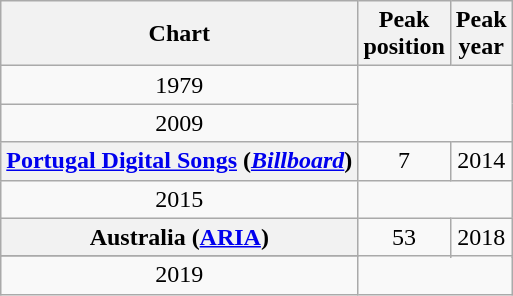<table class="wikitable sortable plainrowheaders" style="text-align:center;">
<tr>
<th scope="col">Chart</th>
<th scope="col">Peak<br>position</th>
<th scope="col">Peak<br>year</th>
</tr>
<tr>
<td rowspan="7">1979</td>
</tr>
<tr>
</tr>
<tr>
</tr>
<tr>
</tr>
<tr>
</tr>
<tr>
</tr>
<tr>
</tr>
<tr>
<td>2009</td>
</tr>
<tr>
<th scope="row"><a href='#'>Portugal Digital Songs</a> (<em><a href='#'>Billboard</a></em>)</th>
<td>7</td>
<td>2014</td>
</tr>
<tr>
<td>2015</td>
</tr>
<tr>
<th scope="row">Australia (<a href='#'>ARIA</a>)</th>
<td>53</td>
<td rowspan="13">2018</td>
</tr>
<tr>
</tr>
<tr>
</tr>
<tr>
</tr>
<tr>
</tr>
<tr>
</tr>
<tr>
</tr>
<tr>
</tr>
<tr>
</tr>
<tr>
</tr>
<tr>
</tr>
<tr>
</tr>
<tr>
</tr>
<tr>
<td>2019</td>
</tr>
</table>
